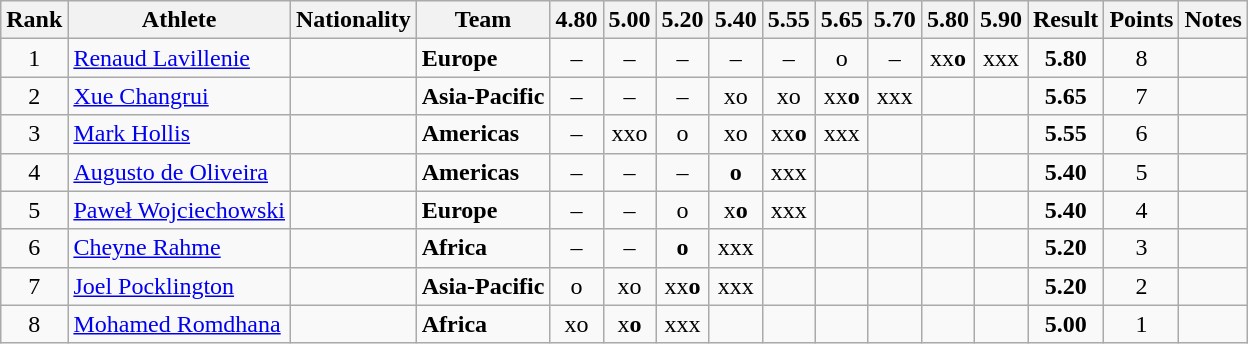<table class="wikitable sortable" style="text-align:center">
<tr>
<th>Rank</th>
<th>Athlete</th>
<th>Nationality</th>
<th>Team</th>
<th>4.80</th>
<th>5.00</th>
<th>5.20</th>
<th>5.40</th>
<th>5.55</th>
<th>5.65</th>
<th>5.70</th>
<th>5.80</th>
<th>5.90</th>
<th>Result</th>
<th>Points</th>
<th>Notes</th>
</tr>
<tr>
<td>1</td>
<td align="left"><a href='#'>Renaud Lavillenie</a></td>
<td align=left></td>
<td align=left><strong>Europe</strong></td>
<td>–</td>
<td>–</td>
<td>–</td>
<td>–</td>
<td>–</td>
<td>o</td>
<td>–</td>
<td>xx<strong>o</strong></td>
<td>xxx</td>
<td><strong>5.80</strong></td>
<td>8</td>
<td></td>
</tr>
<tr>
<td>2</td>
<td align="left"><a href='#'>Xue Changrui</a></td>
<td align=left></td>
<td align=left><strong>Asia-Pacific</strong></td>
<td>–</td>
<td>–</td>
<td>–</td>
<td>xo</td>
<td>xo</td>
<td>xx<strong>o</strong></td>
<td>xxx</td>
<td></td>
<td></td>
<td><strong>5.65</strong></td>
<td>7</td>
<td></td>
</tr>
<tr>
<td>3</td>
<td align="left"><a href='#'>Mark Hollis</a></td>
<td align=left></td>
<td align=left><strong>Americas</strong></td>
<td>–</td>
<td>xxo</td>
<td>o</td>
<td>xo</td>
<td>xx<strong>o</strong></td>
<td>xxx</td>
<td></td>
<td></td>
<td></td>
<td><strong>5.55</strong></td>
<td>6</td>
<td></td>
</tr>
<tr>
<td>4</td>
<td align="left"><a href='#'>Augusto de Oliveira</a></td>
<td align=left></td>
<td align=left><strong>Americas</strong></td>
<td>–</td>
<td>–</td>
<td>–</td>
<td><strong>o</strong></td>
<td>xxx</td>
<td></td>
<td></td>
<td></td>
<td></td>
<td><strong>5.40</strong></td>
<td>5</td>
<td></td>
</tr>
<tr>
<td>5</td>
<td align="left"><a href='#'>Paweł Wojciechowski</a></td>
<td align=left></td>
<td align=left><strong>Europe</strong></td>
<td>–</td>
<td>–</td>
<td>o</td>
<td>x<strong>o</strong></td>
<td>xxx</td>
<td></td>
<td></td>
<td></td>
<td></td>
<td><strong>5.40</strong></td>
<td>4</td>
<td></td>
</tr>
<tr>
<td>6</td>
<td align="left"><a href='#'>Cheyne Rahme</a></td>
<td align=left></td>
<td align=left><strong>Africa</strong></td>
<td>–</td>
<td>–</td>
<td><strong>o</strong></td>
<td>xxx</td>
<td></td>
<td></td>
<td></td>
<td></td>
<td></td>
<td><strong>5.20</strong></td>
<td>3</td>
<td></td>
</tr>
<tr>
<td>7</td>
<td align="left"><a href='#'>Joel Pocklington</a></td>
<td align=left></td>
<td align=left><strong>Asia-Pacific</strong></td>
<td>o</td>
<td>xo</td>
<td>xx<strong>o</strong></td>
<td>xxx</td>
<td></td>
<td></td>
<td></td>
<td></td>
<td></td>
<td><strong>5.20</strong></td>
<td>2</td>
<td></td>
</tr>
<tr>
<td>8</td>
<td align="left"><a href='#'>Mohamed Romdhana</a></td>
<td align=left></td>
<td align=left><strong>Africa</strong></td>
<td>xo</td>
<td>x<strong>o</strong></td>
<td>xxx</td>
<td></td>
<td></td>
<td></td>
<td></td>
<td></td>
<td></td>
<td><strong>5.00</strong></td>
<td>1</td>
<td></td>
</tr>
</table>
